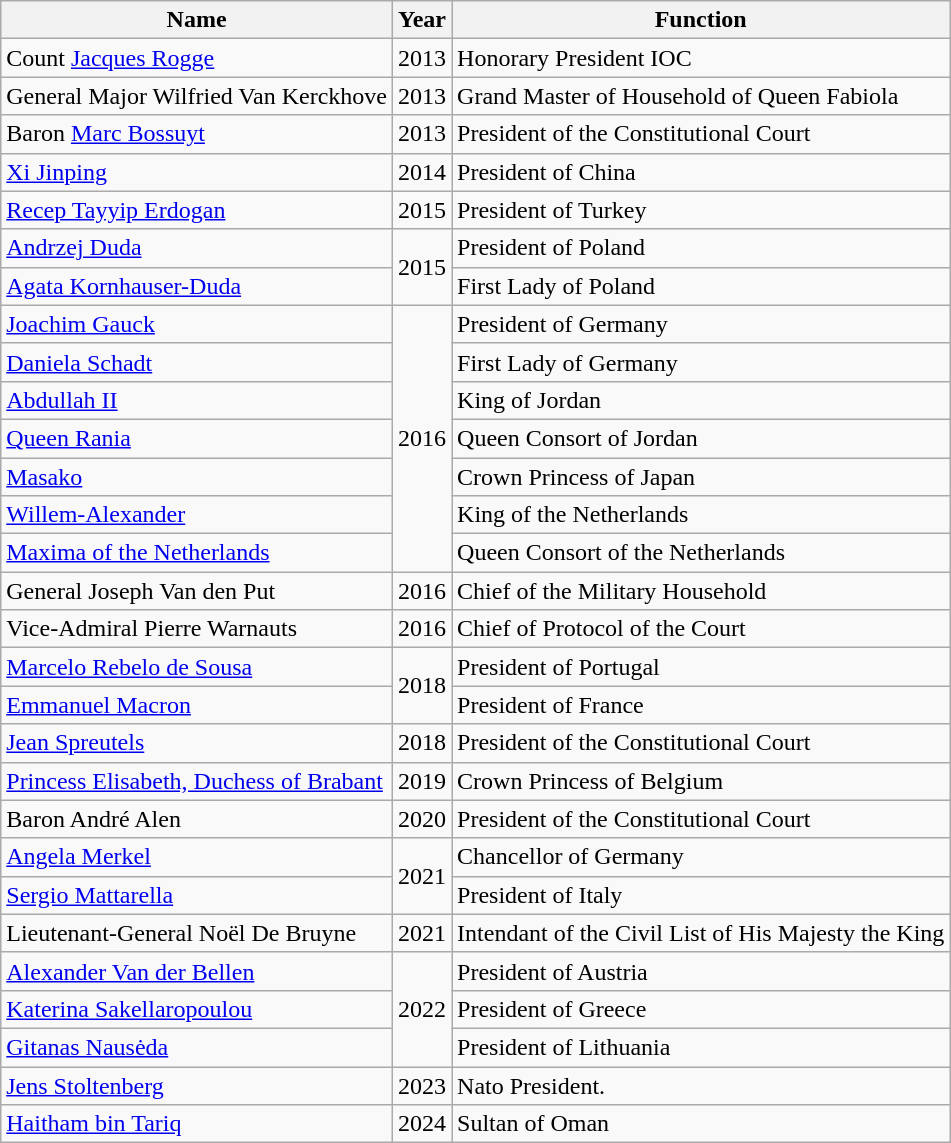<table class="wikitable sortable">
<tr>
<th>Name</th>
<th>Year</th>
<th>Function</th>
</tr>
<tr>
<td>Count <a href='#'>Jacques Rogge</a></td>
<td>2013</td>
<td>Honorary President IOC</td>
</tr>
<tr>
<td>General Major Wilfried Van Kerckhove</td>
<td>2013</td>
<td>Grand Master of Household of Queen Fabiola</td>
</tr>
<tr>
<td>Baron <a href='#'>Marc Bossuyt</a></td>
<td>2013</td>
<td>President of the Constitutional Court</td>
</tr>
<tr>
<td><a href='#'>Xi Jinping</a></td>
<td>2014</td>
<td>President of China</td>
</tr>
<tr>
<td><a href='#'>Recep Tayyip Erdogan</a></td>
<td>2015</td>
<td>President of Turkey</td>
</tr>
<tr>
<td><a href='#'>Andrzej Duda</a></td>
<td rowspan="2">2015</td>
<td>President of Poland</td>
</tr>
<tr>
<td><a href='#'>Agata Kornhauser-Duda</a></td>
<td>First Lady of Poland</td>
</tr>
<tr>
<td><a href='#'>Joachim Gauck</a></td>
<td rowspan="7">2016</td>
<td>President of Germany</td>
</tr>
<tr>
<td><a href='#'>Daniela Schadt</a></td>
<td>First Lady of Germany</td>
</tr>
<tr>
<td><a href='#'>Abdullah II</a></td>
<td>King of Jordan</td>
</tr>
<tr>
<td><a href='#'>Queen Rania</a></td>
<td>Queen Consort of Jordan</td>
</tr>
<tr>
<td><a href='#'>Masako</a></td>
<td>Crown Princess of Japan</td>
</tr>
<tr>
<td><a href='#'>Willem-Alexander</a></td>
<td>King of the Netherlands</td>
</tr>
<tr>
<td><a href='#'>Maxima of the Netherlands</a></td>
<td>Queen Consort of the Netherlands</td>
</tr>
<tr>
<td>General Joseph Van den Put</td>
<td>2016</td>
<td>Chief of the Military Household</td>
</tr>
<tr>
<td>Vice-Admiral Pierre Warnauts</td>
<td>2016</td>
<td>Chief of Protocol of the Court</td>
</tr>
<tr>
<td><a href='#'>Marcelo Rebelo de Sousa</a></td>
<td rowspan="2">2018</td>
<td>President of Portugal</td>
</tr>
<tr>
<td><a href='#'>Emmanuel Macron</a></td>
<td>President of France</td>
</tr>
<tr>
<td><a href='#'>Jean Spreutels</a></td>
<td>2018</td>
<td>President of the Constitutional Court</td>
</tr>
<tr>
<td><a href='#'>Princess Elisabeth, Duchess of Brabant</a></td>
<td>2019</td>
<td>Crown Princess of Belgium</td>
</tr>
<tr>
<td>Baron André Alen</td>
<td>2020</td>
<td>President of the Constitutional Court</td>
</tr>
<tr>
<td><a href='#'>Angela Merkel</a></td>
<td rowspan="2">2021</td>
<td>Chancellor of Germany</td>
</tr>
<tr>
<td><a href='#'>Sergio Mattarella</a></td>
<td>President of Italy</td>
</tr>
<tr>
<td>Lieutenant-General Noël De Bruyne</td>
<td>2021</td>
<td>Intendant of the Civil List of His Majesty the King</td>
</tr>
<tr>
<td><a href='#'>Alexander Van der Bellen</a></td>
<td rowspan="3">2022</td>
<td>President of Austria</td>
</tr>
<tr>
<td><a href='#'>Katerina Sakellaropoulou</a></td>
<td>President of Greece</td>
</tr>
<tr>
<td><a href='#'>Gitanas Nausėda</a></td>
<td>President of Lithuania</td>
</tr>
<tr>
<td><a href='#'>Jens Stoltenberg</a></td>
<td>2023</td>
<td>Nato President.</td>
</tr>
<tr>
<td><a href='#'>Haitham bin Tariq</a></td>
<td>2024</td>
<td>Sultan of Oman</td>
</tr>
</table>
